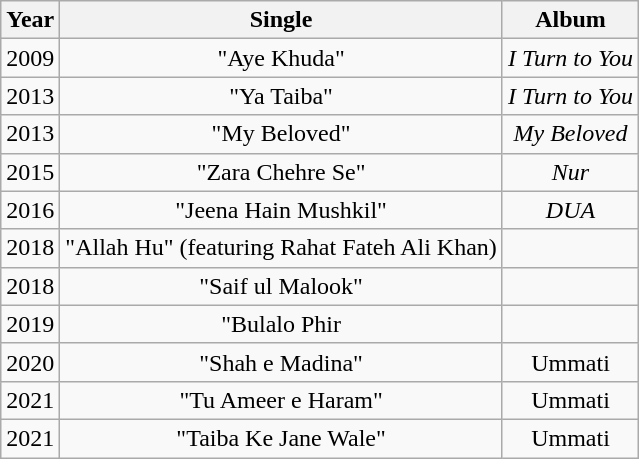<table class="wikitable plainrowheaders" style="text-align:center;">
<tr>
<th scope="col">Year</th>
<th scope="col">Single</th>
<th scope="col">Album</th>
</tr>
<tr>
<td>2009</td>
<td>"Aye Khuda"</td>
<td><em>I Turn to You</em></td>
</tr>
<tr>
<td>2013</td>
<td>"Ya Taiba"</td>
<td><em>I Turn to You</em></td>
</tr>
<tr>
<td>2013</td>
<td>"My Beloved"</td>
<td><em>My Beloved</em></td>
</tr>
<tr>
<td>2015</td>
<td>"Zara Chehre Se"</td>
<td><em>Nur</em></td>
</tr>
<tr>
<td>2016</td>
<td>"Jeena Hain Mushkil"</td>
<td><em>DUA</em></td>
</tr>
<tr>
<td>2018</td>
<td>"Allah Hu" (featuring Rahat Fateh Ali Khan)</td>
<td></td>
</tr>
<tr>
<td>2018</td>
<td>"Saif ul Malook"</td>
<td></td>
</tr>
<tr>
<td>2019</td>
<td>"Bulalo Phir</td>
<td></td>
</tr>
<tr>
<td>2020</td>
<td>"Shah e Madina"</td>
<td>Ummati</td>
</tr>
<tr>
<td>2021</td>
<td>"Tu Ameer e Haram"</td>
<td>Ummati</td>
</tr>
<tr>
<td>2021</td>
<td>"Taiba Ke Jane Wale"</td>
<td>Ummati</td>
</tr>
</table>
